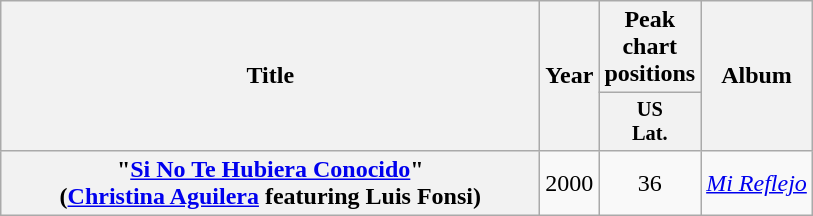<table class="wikitable plainrowheaders" style="text-align:center;">
<tr>
<th scope="col" rowspan="2" style="width:22em;">Title</th>
<th scope="col" rowspan="2" style="width:1em;">Year</th>
<th colspan="1" scope="col">Peak chart positions</th>
<th scope="col" rowspan="2">Album</th>
</tr>
<tr>
<th scope="col" style="width:3em;font-size:85%;">US<br>Lat.<br></th>
</tr>
<tr>
<th scope="row">"<a href='#'>Si No Te Hubiera Conocido</a>"<br><span>(<a href='#'>Christina Aguilera</a> featuring Luis Fonsi)</span></th>
<td>2000</td>
<td>36</td>
<td><em><a href='#'>Mi Reflejo</a></em></td>
</tr>
</table>
